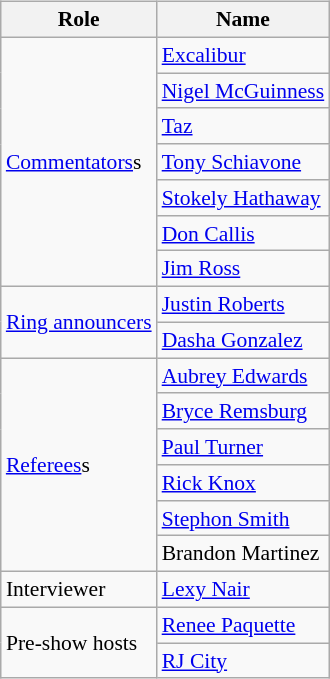<table class=wikitable style="font-size:90%; margin: 0.5em 0 0.5em 1em; float: right; clear: right;">
<tr>
<th>Role</th>
<th>Name</th>
</tr>
<tr>
<td rowspan="7"><a href='#'>Commentators</a>s</td>
<td><a href='#'>Excalibur</a> </td>
</tr>
<tr>
<td><a href='#'>Nigel McGuinness</a> </td>
</tr>
<tr>
<td><a href='#'>Taz</a> </td>
</tr>
<tr>
<td><a href='#'>Tony Schiavone</a> </td>
</tr>
<tr>
<td><a href='#'>Stokely Hathaway</a> </td>
</tr>
<tr>
<td><a href='#'>Don Callis</a> </td>
</tr>
<tr>
<td><a href='#'>Jim Ross</a> </td>
</tr>
<tr>
<td rowspan=2><a href='#'>Ring announcers</a></td>
<td><a href='#'>Justin Roberts</a></td>
</tr>
<tr>
<td><a href='#'>Dasha Gonzalez</a></td>
</tr>
<tr>
<td rowspan=6><a href='#'>Referees</a>s</td>
<td><a href='#'>Aubrey Edwards</a></td>
</tr>
<tr>
<td><a href='#'>Bryce Remsburg</a></td>
</tr>
<tr>
<td><a href='#'>Paul Turner</a></td>
</tr>
<tr>
<td><a href='#'>Rick Knox</a></td>
</tr>
<tr>
<td><a href='#'>Stephon Smith</a></td>
</tr>
<tr>
<td>Brandon Martinez</td>
</tr>
<tr>
<td>Interviewer</td>
<td><a href='#'>Lexy Nair</a></td>
</tr>
<tr>
<td rowspan=2>Pre-show hosts</td>
<td><a href='#'>Renee Paquette</a></td>
</tr>
<tr>
<td><a href='#'>RJ City</a></td>
</tr>
</table>
